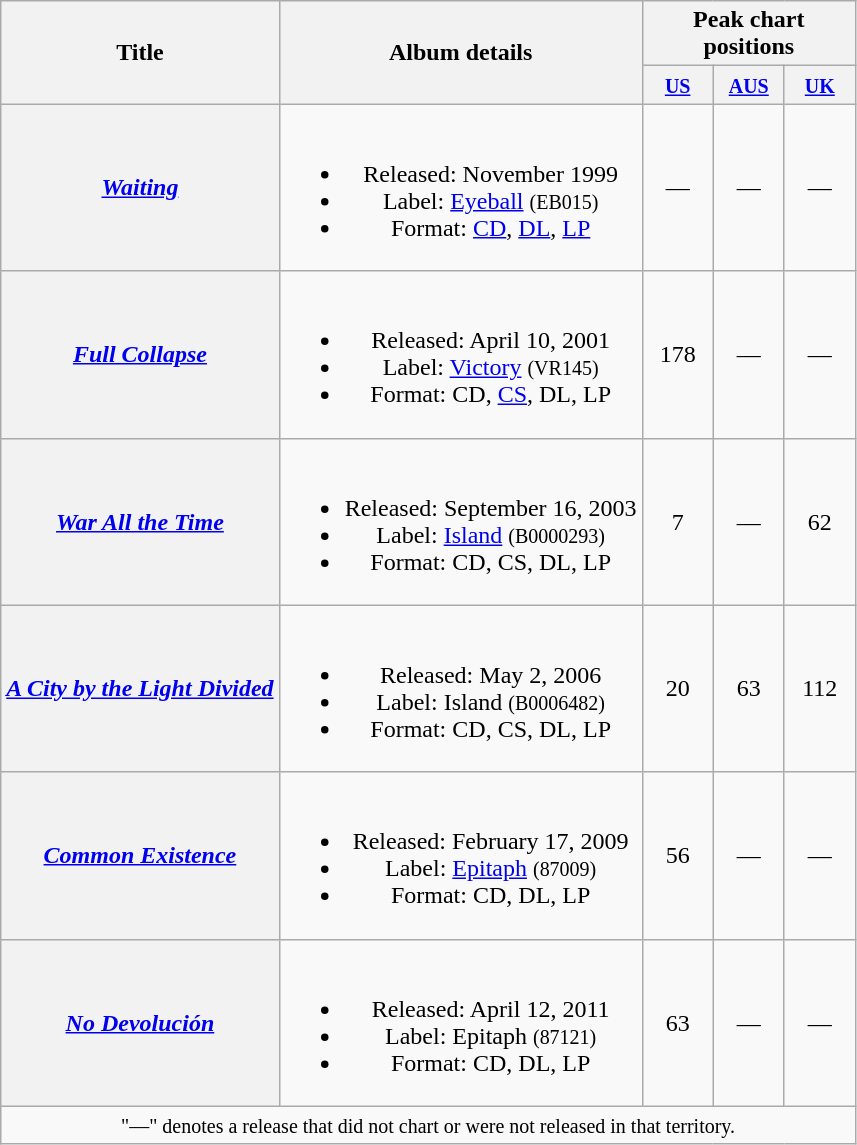<table class="wikitable plainrowheaders" style="text-align:center;">
<tr>
<th scope="col" rowspan="2">Title</th>
<th scope="col" rowspan="2">Album details</th>
<th scope="col" colspan="3">Peak chart<br>positions</th>
</tr>
<tr>
<th width="40"><small><a href='#'>US</a></small><br></th>
<th width="40"><small><a href='#'>AUS</a></small><br></th>
<th width="40"><small><a href='#'>UK</a></small><br></th>
</tr>
<tr>
<th scope="row"><em><a href='#'>Waiting</a></em></th>
<td><br><ul><li>Released: November 1999</li><li>Label: <a href='#'>Eyeball</a> <small>(EB015)</small></li><li>Format: <a href='#'>CD</a>, <a href='#'>DL</a>, <a href='#'>LP</a></li></ul></td>
<td>—</td>
<td>—</td>
<td>—</td>
</tr>
<tr>
<th scope="row"><em><a href='#'>Full Collapse</a></em></th>
<td><br><ul><li>Released: April 10, 2001</li><li>Label: <a href='#'>Victory</a> <small>(VR145)</small></li><li>Format: CD, <a href='#'>CS</a>, DL, LP</li></ul></td>
<td>178</td>
<td>—</td>
<td>—</td>
</tr>
<tr>
<th scope="row"><em><a href='#'>War All the Time</a></em></th>
<td><br><ul><li>Released: September 16, 2003</li><li>Label: <a href='#'>Island</a> <small>(B0000293)</small></li><li>Format: CD, CS, DL, LP</li></ul></td>
<td>7</td>
<td>—</td>
<td>62</td>
</tr>
<tr>
<th scope="row"><em><a href='#'>A City by the Light Divided</a></em></th>
<td><br><ul><li>Released: May 2, 2006</li><li>Label: Island <small>(B0006482)</small></li><li>Format: CD, CS, DL, LP</li></ul></td>
<td>20</td>
<td>63</td>
<td>112</td>
</tr>
<tr>
<th scope="row"><em><a href='#'>Common Existence</a></em></th>
<td><br><ul><li>Released: February 17, 2009</li><li>Label: <a href='#'>Epitaph</a> <small>(87009)</small></li><li>Format: CD, DL, LP</li></ul></td>
<td>56</td>
<td>—</td>
<td>—</td>
</tr>
<tr>
<th scope="row"><em><a href='#'>No Devolución</a></em></th>
<td><br><ul><li>Released: April 12, 2011</li><li>Label: Epitaph <small>(87121)</small></li><li>Format: CD, DL, LP</li></ul></td>
<td>63</td>
<td>—</td>
<td>—</td>
</tr>
<tr>
<td colspan="10"><small>"—" denotes a release that did not chart or were not released in that territory.</small></td>
</tr>
</table>
